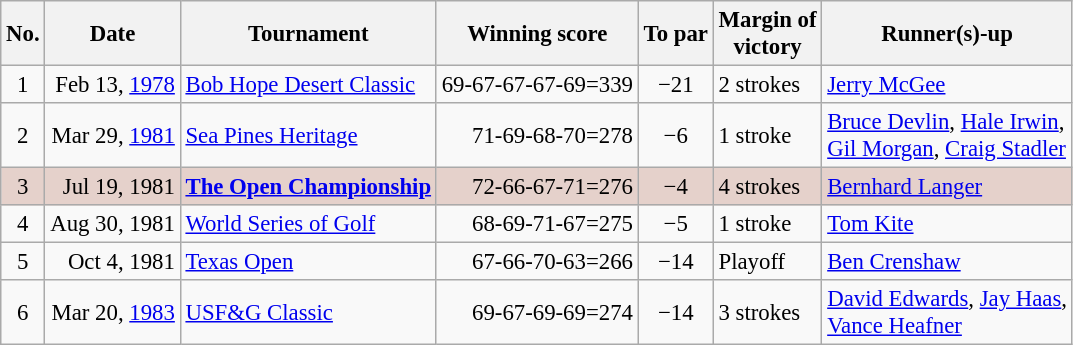<table class="wikitable" style="font-size:95%;">
<tr>
<th>No.</th>
<th>Date</th>
<th>Tournament</th>
<th>Winning score</th>
<th>To par</th>
<th>Margin of<br>victory</th>
<th>Runner(s)-up</th>
</tr>
<tr>
<td align=center>1</td>
<td align=right>Feb 13, <a href='#'>1978</a></td>
<td><a href='#'>Bob Hope Desert Classic</a></td>
<td align=right>69-67-67-67-69=339</td>
<td align=center>−21</td>
<td>2 strokes</td>
<td> <a href='#'>Jerry McGee</a></td>
</tr>
<tr>
<td align=center>2</td>
<td align=right>Mar 29, <a href='#'>1981</a></td>
<td><a href='#'>Sea Pines Heritage</a></td>
<td align=right>71-69-68-70=278</td>
<td align=center>−6</td>
<td>1 stroke</td>
<td> <a href='#'>Bruce Devlin</a>,  <a href='#'>Hale Irwin</a>,<br> <a href='#'>Gil Morgan</a>,  <a href='#'>Craig Stadler</a></td>
</tr>
<tr style="background:#e5d1cb;">
<td align=center>3</td>
<td align=right>Jul 19, 1981</td>
<td><strong><a href='#'>The Open Championship</a></strong></td>
<td align=right>72-66-67-71=276</td>
<td align=center>−4</td>
<td>4 strokes</td>
<td> <a href='#'>Bernhard Langer</a></td>
</tr>
<tr>
<td align=center>4</td>
<td align=right>Aug 30, 1981</td>
<td><a href='#'>World Series of Golf</a></td>
<td align=right>68-69-71-67=275</td>
<td align=center>−5</td>
<td>1 stroke</td>
<td> <a href='#'>Tom Kite</a></td>
</tr>
<tr>
<td align=center>5</td>
<td align=right>Oct 4, 1981</td>
<td><a href='#'>Texas Open</a></td>
<td align=right>67-66-70-63=266</td>
<td align=center>−14</td>
<td>Playoff</td>
<td> <a href='#'>Ben Crenshaw</a></td>
</tr>
<tr>
<td align=center>6</td>
<td align=right>Mar 20, <a href='#'>1983</a></td>
<td><a href='#'>USF&G Classic</a></td>
<td align=right>69-67-69-69=274</td>
<td align=center>−14</td>
<td>3 strokes</td>
<td> <a href='#'>David Edwards</a>,  <a href='#'>Jay Haas</a>,<br> <a href='#'>Vance Heafner</a></td>
</tr>
</table>
